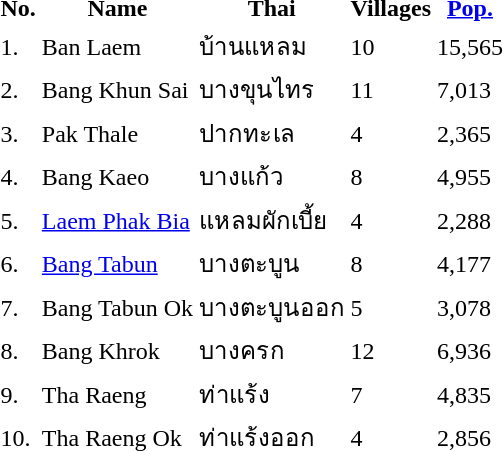<table>
<tr>
<th>No.</th>
<th>Name</th>
<th>Thai</th>
<th>Villages</th>
<th><a href='#'>Pop.</a></th>
</tr>
<tr>
<td>1.</td>
<td>Ban Laem</td>
<td>บ้านแหลม</td>
<td>10</td>
<td>15,565</td>
</tr>
<tr>
<td>2.</td>
<td>Bang Khun Sai</td>
<td>บางขุนไทร</td>
<td>11</td>
<td>7,013</td>
</tr>
<tr>
<td>3.</td>
<td>Pak Thale</td>
<td>ปากทะเล</td>
<td>4</td>
<td>2,365</td>
</tr>
<tr>
<td>4.</td>
<td>Bang Kaeo</td>
<td>บางแก้ว</td>
<td>8</td>
<td>4,955</td>
</tr>
<tr>
<td>5.</td>
<td><a href='#'>Laem Phak Bia</a></td>
<td>แหลมผักเบี้ย</td>
<td>4</td>
<td>2,288</td>
</tr>
<tr>
<td>6.</td>
<td><a href='#'>Bang Tabun</a></td>
<td>บางตะบูน</td>
<td>8</td>
<td>4,177</td>
</tr>
<tr>
<td>7.</td>
<td>Bang Tabun Ok</td>
<td>บางตะบูนออก</td>
<td>5</td>
<td>3,078</td>
</tr>
<tr>
<td>8.</td>
<td>Bang Khrok</td>
<td>บางครก</td>
<td>12</td>
<td>6,936</td>
</tr>
<tr>
<td>9.</td>
<td>Tha Raeng</td>
<td>ท่าแร้ง</td>
<td>7</td>
<td>4,835</td>
</tr>
<tr>
<td>10.</td>
<td>Tha Raeng Ok</td>
<td>ท่าแร้งออก</td>
<td>4</td>
<td>2,856</td>
</tr>
</table>
